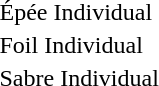<table>
<tr>
<td rowspan="2">Épée Individual</td>
<td rowspan="2"></td>
<td rowspan="2"></td>
<td></td>
</tr>
<tr>
<td></td>
</tr>
<tr>
<td rowspan="2">Foil Individual</td>
<td rowspan="2"></td>
<td rowspan="2"></td>
<td></td>
</tr>
<tr>
<td></td>
</tr>
<tr>
<td rowspan="2">Sabre Individual</td>
<td rowspan="2"></td>
<td rowspan="2"></td>
<td></td>
</tr>
<tr>
<td></td>
</tr>
</table>
